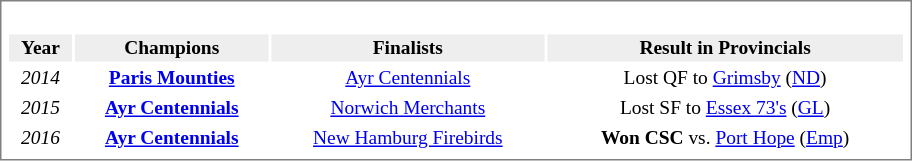<table cellpadding="1" width="600px" style="font-size: 90%; border: 1px solid gray;">
<tr>
<td><br><table cellpadding="1" width="600px" style="font-size: 90%;">
<tr align="center">
<th style="background: #eeeeee;" width="40"><strong>Year</strong></th>
<th style="background: #eeeeee;"><strong>Champions</strong></th>
<th style="background: #eeeeee;"><strong>Finalists</strong></th>
<th style="background: #eeeeee;"><strong>Result in Provincials</strong></th>
</tr>
<tr align="center">
<td><em>2014</em></td>
<td><strong><a href='#'>Paris Mounties</a></strong></td>
<td><a href='#'>Ayr Centennials</a></td>
<td>Lost QF to <a href='#'>Grimsby</a> (<a href='#'>ND</a>)</td>
</tr>
<tr align="center">
<td><em>2015</em></td>
<td><strong><a href='#'>Ayr Centennials</a></strong></td>
<td><a href='#'>Norwich Merchants</a></td>
<td>Lost SF to <a href='#'>Essex 73's</a> (<a href='#'>GL</a>)</td>
</tr>
<tr align="center">
<td><em>2016</em></td>
<td><strong><a href='#'>Ayr Centennials</a></strong></td>
<td><a href='#'>New Hamburg Firebirds</a></td>
<td><strong>Won CSC</strong> vs. <a href='#'>Port Hope</a> (<a href='#'>Emp</a>)</td>
</tr>
</table>
</td>
</tr>
</table>
